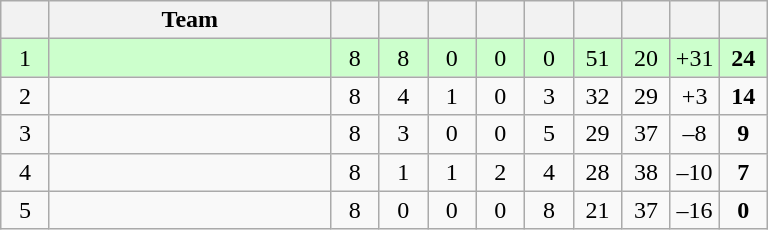<table class="wikitable" style="text-align: center; font-size: 100%;">
<tr>
<th width="25"></th>
<th width="180">Team</th>
<th width="25"></th>
<th width="25"></th>
<th width="25"></th>
<th width="25"></th>
<th width="25"></th>
<th width="25"></th>
<th width="25"></th>
<th width="25"></th>
<th width="25"></th>
</tr>
<tr style="background-color: #ccffcc;">
<td>1</td>
<td align=left></td>
<td>8</td>
<td>8</td>
<td>0</td>
<td>0</td>
<td>0</td>
<td>51</td>
<td>20</td>
<td>+31</td>
<td><strong>24</strong></td>
</tr>
<tr>
<td>2</td>
<td align=left></td>
<td>8</td>
<td>4</td>
<td>1</td>
<td>0</td>
<td>3</td>
<td>32</td>
<td>29</td>
<td>+3</td>
<td><strong>14</strong></td>
</tr>
<tr>
<td>3</td>
<td align=left></td>
<td>8</td>
<td>3</td>
<td>0</td>
<td>0</td>
<td>5</td>
<td>29</td>
<td>37</td>
<td>–8</td>
<td><strong>9</strong></td>
</tr>
<tr>
<td>4</td>
<td align=left></td>
<td>8</td>
<td>1</td>
<td>1</td>
<td>2</td>
<td>4</td>
<td>28</td>
<td>38</td>
<td>–10</td>
<td><strong>7</strong></td>
</tr>
<tr>
<td>5</td>
<td align=left></td>
<td>8</td>
<td>0</td>
<td>0</td>
<td>0</td>
<td>8</td>
<td>21</td>
<td>37</td>
<td>–16</td>
<td><strong>0</strong></td>
</tr>
</table>
